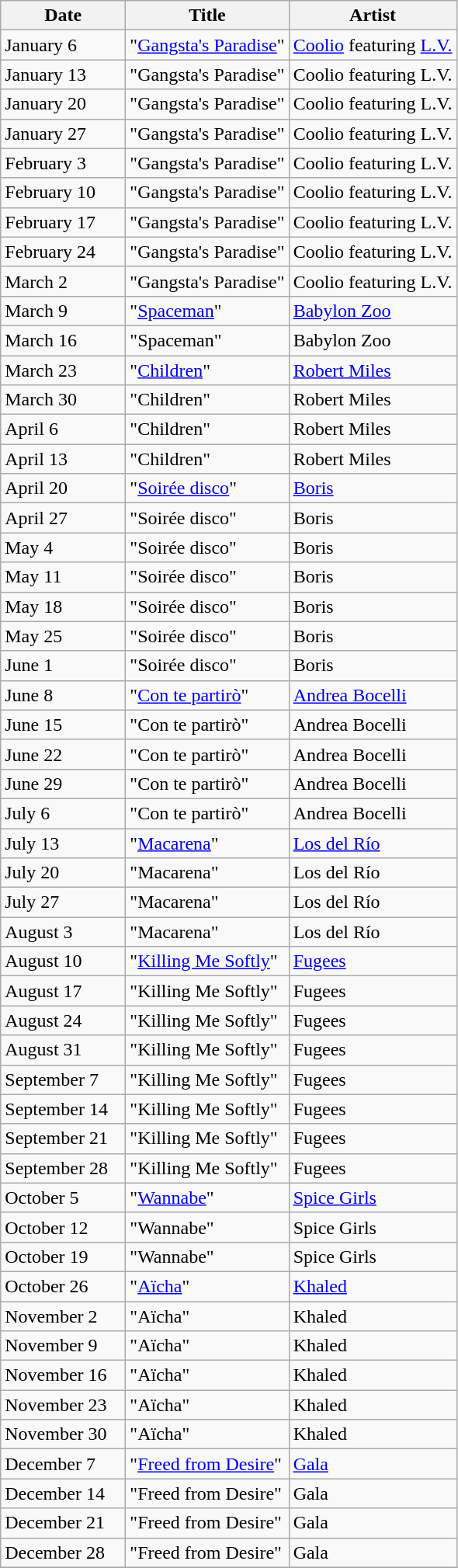<table class="wikitable">
<tr>
<th width="100px">Date</th>
<th>Title</th>
<th>Artist</th>
</tr>
<tr>
<td>January 6</td>
<td>"<a href='#'>Gangsta's Paradise</a>"</td>
<td><a href='#'>Coolio</a> featuring <a href='#'>L.V.</a></td>
</tr>
<tr>
<td>January 13</td>
<td>"Gangsta's Paradise"</td>
<td>Coolio featuring L.V.</td>
</tr>
<tr>
<td>January 20</td>
<td>"Gangsta's Paradise"</td>
<td>Coolio featuring L.V.</td>
</tr>
<tr>
<td>January 27</td>
<td>"Gangsta's Paradise"</td>
<td>Coolio featuring L.V.</td>
</tr>
<tr>
<td>February 3</td>
<td>"Gangsta's Paradise"</td>
<td>Coolio featuring L.V.</td>
</tr>
<tr>
<td>February 10</td>
<td>"Gangsta's Paradise"</td>
<td>Coolio featuring L.V.</td>
</tr>
<tr>
<td>February 17</td>
<td>"Gangsta's Paradise"</td>
<td>Coolio featuring L.V.</td>
</tr>
<tr>
<td>February 24</td>
<td>"Gangsta's Paradise"</td>
<td>Coolio featuring L.V.</td>
</tr>
<tr>
<td>March 2</td>
<td>"Gangsta's Paradise"</td>
<td>Coolio featuring L.V.</td>
</tr>
<tr>
<td>March 9</td>
<td>"<a href='#'>Spaceman</a>"</td>
<td><a href='#'>Babylon Zoo</a></td>
</tr>
<tr>
<td>March 16</td>
<td>"Spaceman"</td>
<td>Babylon Zoo</td>
</tr>
<tr>
<td>March 23</td>
<td>"<a href='#'>Children</a>"</td>
<td><a href='#'>Robert Miles</a></td>
</tr>
<tr>
<td>March 30</td>
<td>"Children"</td>
<td>Robert Miles</td>
</tr>
<tr>
<td>April 6</td>
<td>"Children"</td>
<td>Robert Miles</td>
</tr>
<tr>
<td>April 13</td>
<td>"Children"</td>
<td>Robert Miles</td>
</tr>
<tr>
<td>April 20</td>
<td>"<a href='#'>Soirée disco</a>"</td>
<td><a href='#'>Boris</a></td>
</tr>
<tr>
<td>April 27</td>
<td>"Soirée disco"</td>
<td>Boris</td>
</tr>
<tr>
<td>May 4</td>
<td>"Soirée disco"</td>
<td>Boris</td>
</tr>
<tr>
<td>May 11</td>
<td>"Soirée disco"</td>
<td>Boris</td>
</tr>
<tr>
<td>May 18</td>
<td>"Soirée disco"</td>
<td>Boris</td>
</tr>
<tr>
<td>May 25</td>
<td>"Soirée disco"</td>
<td>Boris</td>
</tr>
<tr>
<td>June 1</td>
<td>"Soirée disco"</td>
<td>Boris</td>
</tr>
<tr>
<td>June 8</td>
<td>"<a href='#'>Con te partirò</a>"</td>
<td><a href='#'>Andrea Bocelli</a></td>
</tr>
<tr>
<td>June 15</td>
<td>"Con te partirò"</td>
<td>Andrea Bocelli</td>
</tr>
<tr>
<td>June 22</td>
<td>"Con te partirò"</td>
<td>Andrea Bocelli</td>
</tr>
<tr>
<td>June 29</td>
<td>"Con te partirò"</td>
<td>Andrea Bocelli</td>
</tr>
<tr>
<td>July 6</td>
<td>"Con te partirò"</td>
<td>Andrea Bocelli</td>
</tr>
<tr>
<td>July 13</td>
<td>"<a href='#'>Macarena</a>"</td>
<td><a href='#'>Los del Río</a></td>
</tr>
<tr>
<td>July 20</td>
<td>"Macarena"</td>
<td>Los del Río</td>
</tr>
<tr>
<td>July 27</td>
<td>"Macarena"</td>
<td>Los del Río</td>
</tr>
<tr>
<td>August 3</td>
<td>"Macarena"</td>
<td>Los del Río</td>
</tr>
<tr>
<td>August 10</td>
<td>"<a href='#'>Killing Me Softly</a>"</td>
<td><a href='#'>Fugees</a></td>
</tr>
<tr>
<td>August 17</td>
<td>"Killing Me Softly"</td>
<td>Fugees</td>
</tr>
<tr>
<td>August 24</td>
<td>"Killing Me Softly"</td>
<td>Fugees</td>
</tr>
<tr>
<td>August 31</td>
<td>"Killing Me Softly"</td>
<td>Fugees</td>
</tr>
<tr>
<td>September 7</td>
<td>"Killing Me Softly"</td>
<td>Fugees</td>
</tr>
<tr>
<td>September 14</td>
<td>"Killing Me Softly"</td>
<td>Fugees</td>
</tr>
<tr>
<td>September 21</td>
<td>"Killing Me Softly"</td>
<td>Fugees</td>
</tr>
<tr>
<td>September 28</td>
<td>"Killing Me Softly"</td>
<td>Fugees</td>
</tr>
<tr>
<td>October 5</td>
<td>"<a href='#'>Wannabe</a>"</td>
<td><a href='#'>Spice Girls</a></td>
</tr>
<tr>
<td>October 12</td>
<td>"Wannabe"</td>
<td>Spice Girls</td>
</tr>
<tr>
<td>October 19</td>
<td>"Wannabe"</td>
<td>Spice Girls</td>
</tr>
<tr>
<td>October 26</td>
<td>"<a href='#'>Aïcha</a>"</td>
<td><a href='#'>Khaled</a></td>
</tr>
<tr>
<td>November 2</td>
<td>"Aïcha"</td>
<td>Khaled</td>
</tr>
<tr>
<td>November 9</td>
<td>"Aïcha"</td>
<td>Khaled</td>
</tr>
<tr>
<td>November 16</td>
<td>"Aïcha"</td>
<td>Khaled</td>
</tr>
<tr>
<td>November 23</td>
<td>"Aïcha"</td>
<td>Khaled</td>
</tr>
<tr>
<td>November 30</td>
<td>"Aïcha"</td>
<td>Khaled</td>
</tr>
<tr>
<td>December 7</td>
<td>"<a href='#'>Freed from Desire</a>"</td>
<td><a href='#'>Gala</a></td>
</tr>
<tr>
<td>December 14</td>
<td>"Freed from Desire"</td>
<td>Gala</td>
</tr>
<tr>
<td>December 21</td>
<td>"Freed from Desire"</td>
<td>Gala</td>
</tr>
<tr>
<td>December 28</td>
<td>"Freed from Desire"</td>
<td>Gala</td>
</tr>
<tr>
</tr>
</table>
